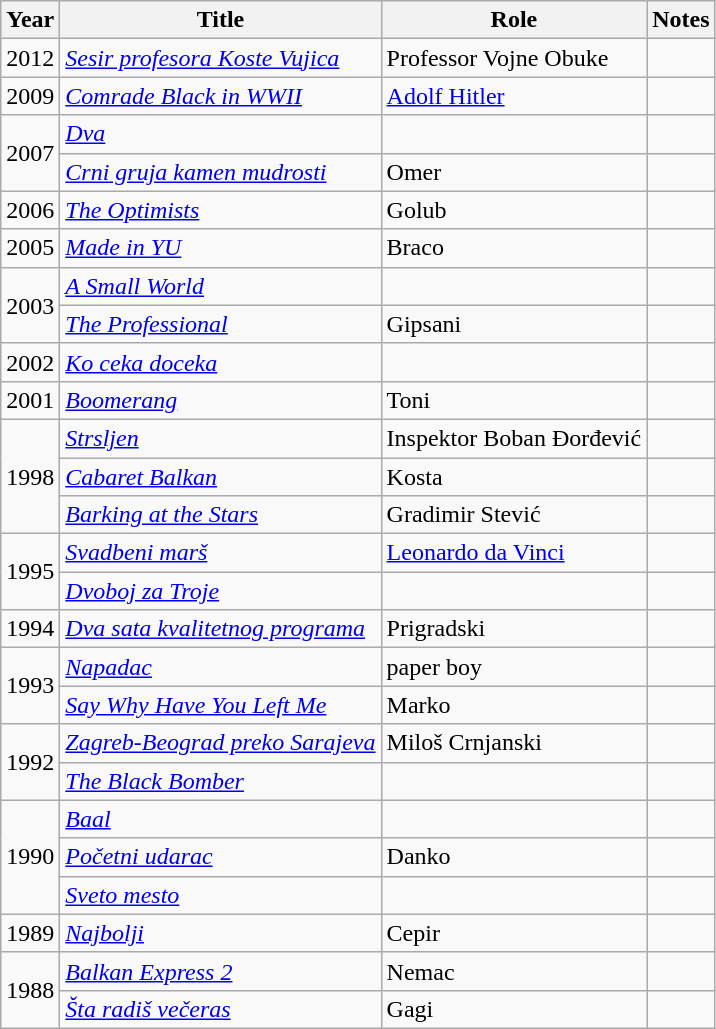<table class="wikitable sortable">
<tr>
<th>Year</th>
<th>Title</th>
<th>Role</th>
<th class="unsortable">Notes</th>
</tr>
<tr>
<td>2012</td>
<td><em><a href='#'>Sesir profesora Koste Vujica</a></em></td>
<td>Professor Vojne Obuke</td>
<td></td>
</tr>
<tr>
<td>2009</td>
<td><em><a href='#'>Comrade Black in WWII</a></em></td>
<td><a href='#'>Adolf Hitler</a></td>
<td></td>
</tr>
<tr>
<td rowspan="2">2007</td>
<td><em><a href='#'>Dva</a></em></td>
<td></td>
<td></td>
</tr>
<tr>
<td><em><a href='#'>Crni gruja kamen mudrosti</a></em></td>
<td>Omer</td>
<td></td>
</tr>
<tr>
<td>2006</td>
<td><em><a href='#'>The Optimists</a></em></td>
<td>Golub</td>
<td></td>
</tr>
<tr>
<td>2005</td>
<td><em><a href='#'>Made in YU</a></em></td>
<td>Braco</td>
<td></td>
</tr>
<tr>
<td rowspan="2">2003</td>
<td><em><a href='#'>A Small World</a></em></td>
<td></td>
<td></td>
</tr>
<tr>
<td><em><a href='#'>The Professional</a></em></td>
<td>Gipsani</td>
<td></td>
</tr>
<tr>
<td>2002</td>
<td><em><a href='#'>Ko ceka doceka</a></em></td>
<td></td>
<td></td>
</tr>
<tr>
<td>2001</td>
<td><em><a href='#'>Boomerang</a></em></td>
<td>Toni</td>
<td></td>
</tr>
<tr>
<td rowspan="3">1998</td>
<td><em><a href='#'>Strsljen</a></em></td>
<td>Inspektor Boban Đorđević</td>
<td></td>
</tr>
<tr>
<td><em><a href='#'>Cabaret Balkan</a></em></td>
<td>Kosta</td>
<td></td>
</tr>
<tr>
<td><em><a href='#'>Barking at the Stars</a></em></td>
<td>Gradimir Stević</td>
<td></td>
</tr>
<tr>
<td rowspan="2">1995</td>
<td><em><a href='#'>Svadbeni marš</a></em></td>
<td><a href='#'>Leonardo da Vinci</a></td>
<td></td>
</tr>
<tr>
<td><em><a href='#'>Dvoboj za Troje</a></em></td>
<td></td>
<td></td>
</tr>
<tr>
<td>1994</td>
<td><em><a href='#'>Dva sata kvalitetnog programa</a></em></td>
<td>Prigradski</td>
<td></td>
</tr>
<tr>
<td rowspan="2">1993</td>
<td><em><a href='#'>Napadac</a></em></td>
<td>paper boy</td>
<td></td>
</tr>
<tr>
<td><em><a href='#'>Say Why Have You Left Me</a></em></td>
<td>Marko</td>
<td></td>
</tr>
<tr>
<td rowspan="2">1992</td>
<td><em><a href='#'>Zagreb-Beograd preko Sarajeva</a></em></td>
<td>Miloš Crnjanski</td>
<td></td>
</tr>
<tr>
<td><em><a href='#'>The Black Bomber</a></em></td>
<td></td>
<td></td>
</tr>
<tr>
<td rowspan="3">1990</td>
<td><em><a href='#'>Baal</a></em></td>
<td></td>
<td></td>
</tr>
<tr>
<td><em><a href='#'>Početni udarac</a></em></td>
<td>Danko</td>
<td></td>
</tr>
<tr>
<td><em><a href='#'>Sveto mesto</a></em></td>
<td></td>
<td></td>
</tr>
<tr>
<td rowspan="1">1989</td>
<td><em><a href='#'>Najbolji</a></em></td>
<td>Cepir</td>
<td></td>
</tr>
<tr>
<td rowspan="2">1988</td>
<td><em><a href='#'>Balkan Express 2</a></em></td>
<td>Nemac</td>
<td></td>
</tr>
<tr>
<td><em><a href='#'>Šta radiš večeras</a></em></td>
<td>Gagi</td>
<td></td>
</tr>
</table>
